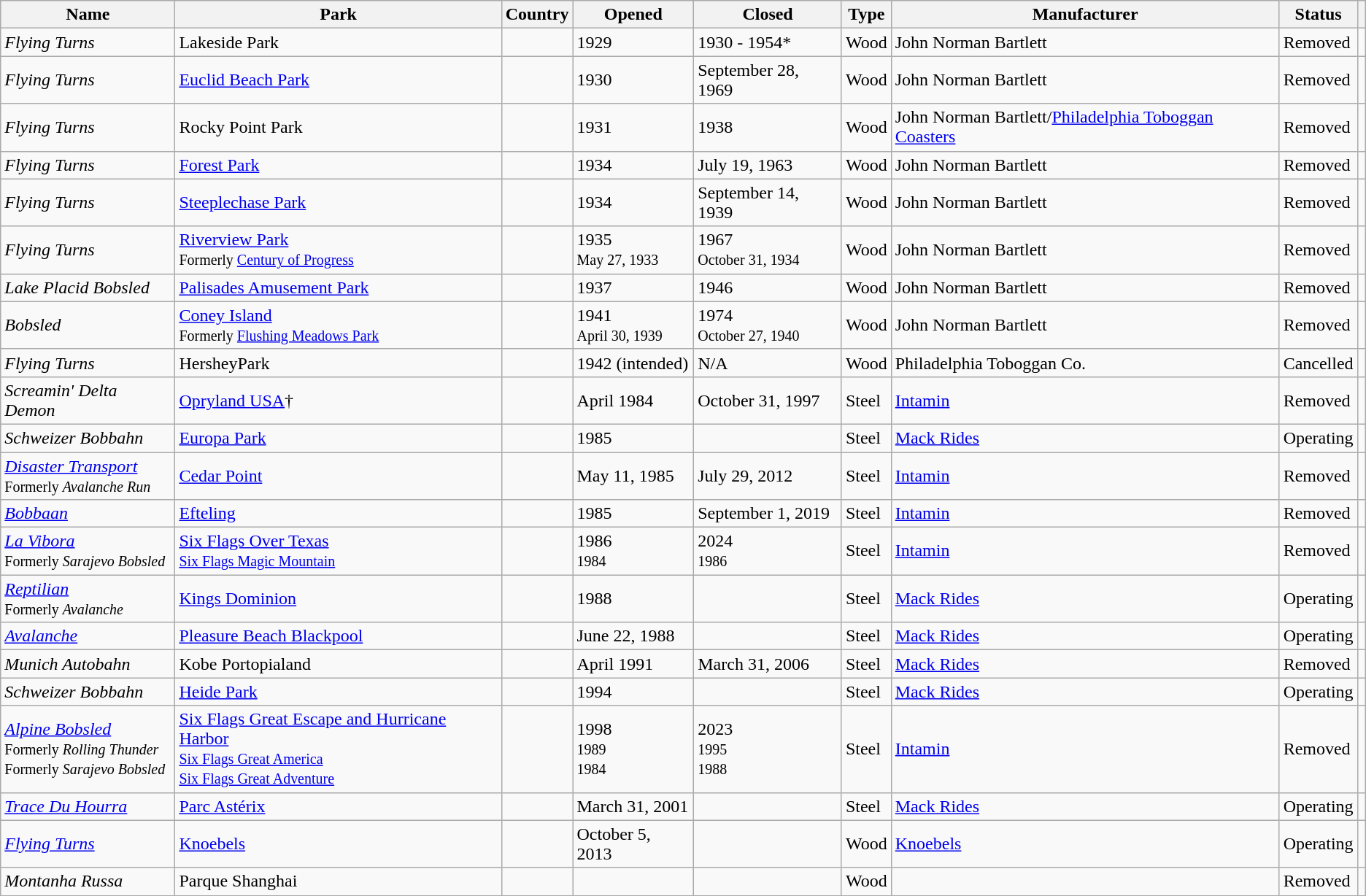<table class= "wikitable sortable">
<tr>
<th>Name</th>
<th>Park</th>
<th>Country</th>
<th>Opened</th>
<th>Closed</th>
<th>Type</th>
<th>Manufacturer</th>
<th>Status</th>
<th></th>
</tr>
<tr>
<td><em>Flying Turns</em></td>
<td>Lakeside Park</td>
<td></td>
<td>1929</td>
<td>1930 - 1954*</td>
<td>Wood</td>
<td>John Norman Bartlett</td>
<td>Removed</td>
<td></td>
</tr>
<tr>
<td><em>Flying Turns</em></td>
<td><a href='#'>Euclid Beach Park</a></td>
<td></td>
<td>1930</td>
<td>September 28, 1969</td>
<td>Wood</td>
<td>John Norman Bartlett</td>
<td>Removed</td>
<td></td>
</tr>
<tr>
<td><em>Flying Turns</em></td>
<td>Rocky Point Park</td>
<td></td>
<td>1931</td>
<td>1938</td>
<td>Wood</td>
<td>John Norman Bartlett/<a href='#'>Philadelphia Toboggan Coasters</a></td>
<td>Removed</td>
<td></td>
</tr>
<tr>
<td><em>Flying Turns</em></td>
<td><a href='#'>Forest Park</a></td>
<td></td>
<td>1934</td>
<td>July 19, 1963</td>
<td>Wood</td>
<td>John Norman Bartlett</td>
<td>Removed</td>
<td></td>
</tr>
<tr>
<td><em>Flying Turns</em></td>
<td><a href='#'>Steeplechase Park</a></td>
<td></td>
<td>1934</td>
<td>September 14, 1939</td>
<td>Wood</td>
<td>John Norman Bartlett</td>
<td>Removed</td>
<td></td>
</tr>
<tr>
<td><em>Flying Turns</em></td>
<td><a href='#'>Riverview Park</a><br><small>Formerly <a href='#'>Century of Progress</a></small></td>
<td></td>
<td>1935<br><small>May 27, 1933</small></td>
<td>1967<br><small>October 31, 1934</small></td>
<td>Wood</td>
<td>John Norman Bartlett</td>
<td>Removed</td>
<td></td>
</tr>
<tr>
<td><em>Lake Placid Bobsled</em></td>
<td><a href='#'>Palisades Amusement Park</a></td>
<td></td>
<td>1937</td>
<td>1946</td>
<td>Wood</td>
<td>John Norman Bartlett</td>
<td>Removed</td>
<td></td>
</tr>
<tr>
<td><em>Bobsled</em></td>
<td><a href='#'>Coney Island</a><br><small>Formerly <a href='#'>Flushing Meadows Park</a></small></td>
<td></td>
<td>1941<br><small>April 30, 1939</small></td>
<td>1974<br><small>October 27, 1940</small></td>
<td>Wood</td>
<td>John Norman Bartlett</td>
<td>Removed</td>
<td></td>
</tr>
<tr>
<td><em>Flying Turns</em></td>
<td>HersheyPark</td>
<td></td>
<td>1942 (intended)</td>
<td>N/A</td>
<td>Wood</td>
<td>Philadelphia Toboggan Co.</td>
<td>Cancelled</td>
<td></td>
</tr>
<tr>
<td><em>Screamin' Delta Demon</em></td>
<td><a href='#'>Opryland USA</a>†</td>
<td></td>
<td>April 1984</td>
<td>October 31, 1997</td>
<td>Steel</td>
<td><a href='#'>Intamin</a></td>
<td>Removed</td>
<td></td>
</tr>
<tr>
<td><em>Schweizer Bobbahn</em></td>
<td><a href='#'>Europa Park</a></td>
<td></td>
<td>1985</td>
<td></td>
<td>Steel</td>
<td><a href='#'>Mack Rides</a></td>
<td>Operating</td>
<td></td>
</tr>
<tr>
<td><em><a href='#'>Disaster Transport</a></em><br><small>Formerly <em>Avalanche Run</em></small></td>
<td><a href='#'>Cedar Point</a></td>
<td></td>
<td>May 11, 1985</td>
<td>July 29, 2012</td>
<td>Steel</td>
<td><a href='#'>Intamin</a></td>
<td>Removed</td>
<td></td>
</tr>
<tr>
<td><em><a href='#'>Bobbaan</a></em></td>
<td><a href='#'>Efteling</a></td>
<td></td>
<td>1985</td>
<td>September 1, 2019</td>
<td>Steel</td>
<td><a href='#'>Intamin</a></td>
<td>Removed</td>
<td></td>
</tr>
<tr>
<td><em><a href='#'>La Vibora</a></em><br><small>Formerly <em>Sarajevo Bobsled</em></small></td>
<td><a href='#'>Six Flags Over Texas</a><br><small><a href='#'>Six Flags Magic Mountain</a></small></td>
<td></td>
<td>1986<br><small>1984</small></td>
<td>2024<br><small>1986</small></td>
<td>Steel</td>
<td><a href='#'>Intamin</a></td>
<td>Removed</td>
<td></td>
</tr>
<tr>
<td><em><a href='#'> Reptilian</a></em><br><small>Formerly <em>Avalanche</em></small></td>
<td><a href='#'>Kings Dominion</a></td>
<td></td>
<td>1988</td>
<td></td>
<td>Steel</td>
<td><a href='#'>Mack Rides</a></td>
<td>Operating</td>
<td></td>
</tr>
<tr>
<td><em><a href='#'>Avalanche</a></em></td>
<td><a href='#'>Pleasure Beach Blackpool</a></td>
<td></td>
<td>June 22, 1988</td>
<td></td>
<td>Steel</td>
<td><a href='#'>Mack Rides</a></td>
<td>Operating</td>
<td></td>
</tr>
<tr>
<td><em>Munich Autobahn</em></td>
<td>Kobe Portopialand</td>
<td></td>
<td>April 1991</td>
<td>March 31, 2006</td>
<td>Steel</td>
<td><a href='#'>Mack Rides</a></td>
<td>Removed</td>
<td></td>
</tr>
<tr>
<td><em>Schweizer Bobbahn</em></td>
<td><a href='#'>Heide Park</a></td>
<td></td>
<td>1994</td>
<td></td>
<td>Steel</td>
<td><a href='#'>Mack Rides</a></td>
<td>Operating</td>
<td></td>
</tr>
<tr>
<td><em><a href='#'>Alpine Bobsled</a></em><br><small>Formerly <em>Rolling Thunder</em><br>Formerly <em>Sarajevo Bobsled</em></small></td>
<td><a href='#'>Six Flags Great Escape and Hurricane Harbor</a><br><small><a href='#'>Six Flags Great America</a><br><a href='#'>Six Flags Great Adventure</a></small></td>
<td></td>
<td>1998<br><small>1989<br>1984</small></td>
<td>2023<br><small> 1995<br> 1988</small></td>
<td>Steel</td>
<td><a href='#'>Intamin</a></td>
<td>Removed</td>
<td></td>
</tr>
<tr>
<td><em><a href='#'>Trace Du Hourra</a></em></td>
<td><a href='#'>Parc Astérix</a></td>
<td></td>
<td>March 31, 2001</td>
<td></td>
<td>Steel</td>
<td><a href='#'>Mack Rides</a></td>
<td>Operating</td>
<td></td>
</tr>
<tr>
<td><em><a href='#'>Flying Turns</a></em></td>
<td><a href='#'>Knoebels</a></td>
<td></td>
<td>October 5, 2013</td>
<td></td>
<td>Wood</td>
<td><a href='#'>Knoebels</a></td>
<td>Operating</td>
<td></td>
</tr>
<tr>
<td><em>Montanha Russa</em></td>
<td>Parque Shanghai</td>
<td></td>
<td></td>
<td></td>
<td>Wood</td>
<td></td>
<td>Removed</td>
<td></td>
</tr>
<tr>
</tr>
</table>
